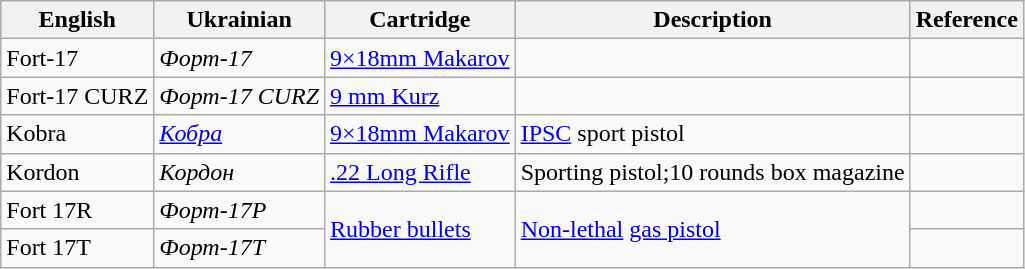<table class="wikitable">
<tr>
<th>English</th>
<th>Ukrainian</th>
<th>Cartridge</th>
<th>Description</th>
<th>Reference</th>
</tr>
<tr>
<td>Fort-17</td>
<td><em>Форт-17</em></td>
<td><a href='#'>9×18mm Makarov</a></td>
<td></td>
<td></td>
</tr>
<tr>
<td>Fort-17 CURZ</td>
<td><em>Форт-17 CURZ</em></td>
<td><a href='#'>9 mm Kurz</a></td>
<td></td>
<td></td>
</tr>
<tr>
<td>Kobra</td>
<td><em><a href='#'>Кобра</a></em></td>
<td><a href='#'>9×18mm Makarov</a></td>
<td><a href='#'>IPSC</a> sport pistol</td>
<td></td>
</tr>
<tr>
<td>Kordon</td>
<td><em>Кордон</em></td>
<td><a href='#'>.22 Long Rifle</a></td>
<td>Sporting pistol;10 rounds box magazine</td>
<td></td>
</tr>
<tr>
<td>Fort 17R</td>
<td><em>Форт-17Р</em></td>
<td rowspan="2"><a href='#'>Rubber bullets</a></td>
<td rowspan="2"><a href='#'>Non-lethal</a> <a href='#'>gas pistol</a></td>
<td></td>
</tr>
<tr>
<td>Fort 17T</td>
<td><em>Форт-17T</em></td>
<td></td>
</tr>
</table>
